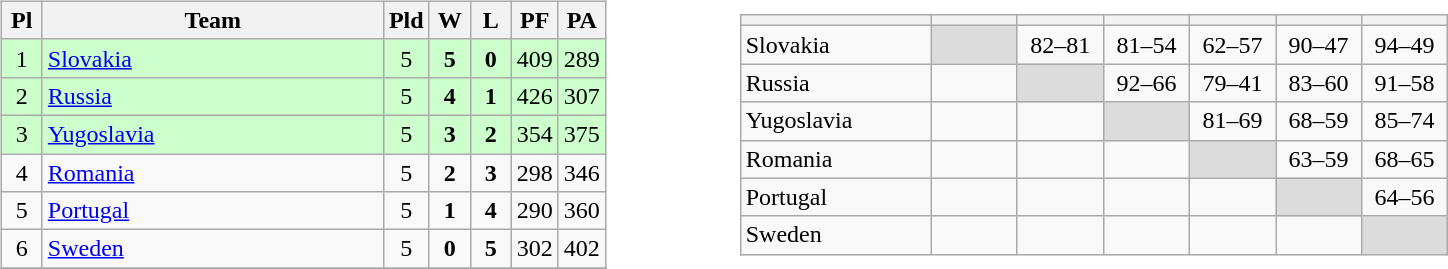<table>
<tr>
<td width="50%"><br><table class="wikitable" style="text-align: center;">
<tr>
<th width=20>Pl</th>
<th width=220>Team</th>
<th width=20>Pld</th>
<th width=20>W</th>
<th width=20>L</th>
<th width=20>PF</th>
<th width=20>PA</th>
</tr>
<tr bgcolor=ccffcc>
<td>1</td>
<td align="left"> <a href='#'>Slovakia</a></td>
<td>5</td>
<td><strong>5</strong></td>
<td><strong>0</strong></td>
<td>409</td>
<td>289</td>
</tr>
<tr bgcolor=ccffcc>
<td>2</td>
<td align="left"> <a href='#'>Russia</a></td>
<td>5</td>
<td><strong>4</strong></td>
<td><strong>1</strong></td>
<td>426</td>
<td>307</td>
</tr>
<tr bgcolor=ccffcc>
<td>3</td>
<td align="left"> <a href='#'>Yugoslavia</a></td>
<td>5</td>
<td><strong>3</strong></td>
<td><strong>2</strong></td>
<td>354</td>
<td>375</td>
</tr>
<tr>
<td>4</td>
<td align="left"> <a href='#'>Romania</a></td>
<td>5</td>
<td><strong>2</strong></td>
<td><strong>3</strong></td>
<td>298</td>
<td>346</td>
</tr>
<tr>
<td>5</td>
<td align="left"> <a href='#'>Portugal</a></td>
<td>5</td>
<td><strong>1</strong></td>
<td><strong>4</strong></td>
<td>290</td>
<td>360</td>
</tr>
<tr>
<td>6</td>
<td align="left"> <a href='#'>Sweden</a></td>
<td>5</td>
<td><strong>0</strong></td>
<td><strong>5</strong></td>
<td>302</td>
<td>402</td>
</tr>
<tr>
</tr>
</table>
</td>
<td><br><table class="wikitable" style="text-align:center">
<tr>
<th width="120"></th>
<th width="50"></th>
<th width="50"></th>
<th width="50"></th>
<th width="50"></th>
<th width="50"></th>
<th width="50"></th>
</tr>
<tr>
<td align=left> Slovakia</td>
<td bgcolor="#DCDCDC"></td>
<td>82–81</td>
<td>81–54</td>
<td>62–57</td>
<td>90–47</td>
<td>94–49</td>
</tr>
<tr>
<td align=left> Russia</td>
<td></td>
<td bgcolor="#DCDCDC"></td>
<td>92–66</td>
<td>79–41</td>
<td>83–60</td>
<td>91–58</td>
</tr>
<tr>
<td align=left> Yugoslavia</td>
<td></td>
<td></td>
<td bgcolor="#DCDCDC"></td>
<td>81–69</td>
<td>68–59</td>
<td>85–74</td>
</tr>
<tr>
<td align=left> Romania</td>
<td></td>
<td></td>
<td></td>
<td bgcolor="#DCDCDC"></td>
<td>63–59</td>
<td>68–65</td>
</tr>
<tr>
<td align=left> Portugal</td>
<td></td>
<td></td>
<td></td>
<td></td>
<td bgcolor="#DCDCDC"></td>
<td>64–56</td>
</tr>
<tr>
<td align=left> Sweden</td>
<td></td>
<td></td>
<td></td>
<td></td>
<td></td>
<td bgcolor="#DCDCDC"></td>
</tr>
</table>
</td>
</tr>
</table>
